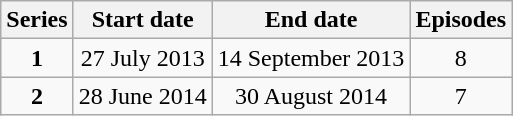<table class="wikitable" style="text-align:center;">
<tr>
<th>Series</th>
<th>Start date</th>
<th>End date</th>
<th>Episodes</th>
</tr>
<tr>
<td><strong>1</strong></td>
<td>27 July 2013</td>
<td>14 September 2013</td>
<td>8</td>
</tr>
<tr>
<td><strong>2</strong></td>
<td>28 June 2014</td>
<td>30 August 2014</td>
<td>7</td>
</tr>
</table>
